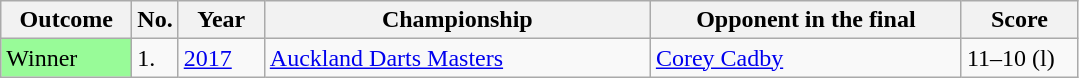<table class="wikitable sortable">
<tr>
<th style="width:80px;">Outcome</th>
<th style="width:20px;">No.</th>
<th style="width:50px;">Year</th>
<th style="width:250px;">Championship</th>
<th style="width:200px;">Opponent in the final</th>
<th style="width:70px;">Score</th>
</tr>
<tr style=>
<td style="background:#98FB98">Winner</td>
<td>1.</td>
<td><a href='#'>2017</a></td>
<td><a href='#'>Auckland Darts Masters</a></td>
<td> <a href='#'>Corey Cadby</a></td>
<td>11–10 (l)</td>
</tr>
</table>
